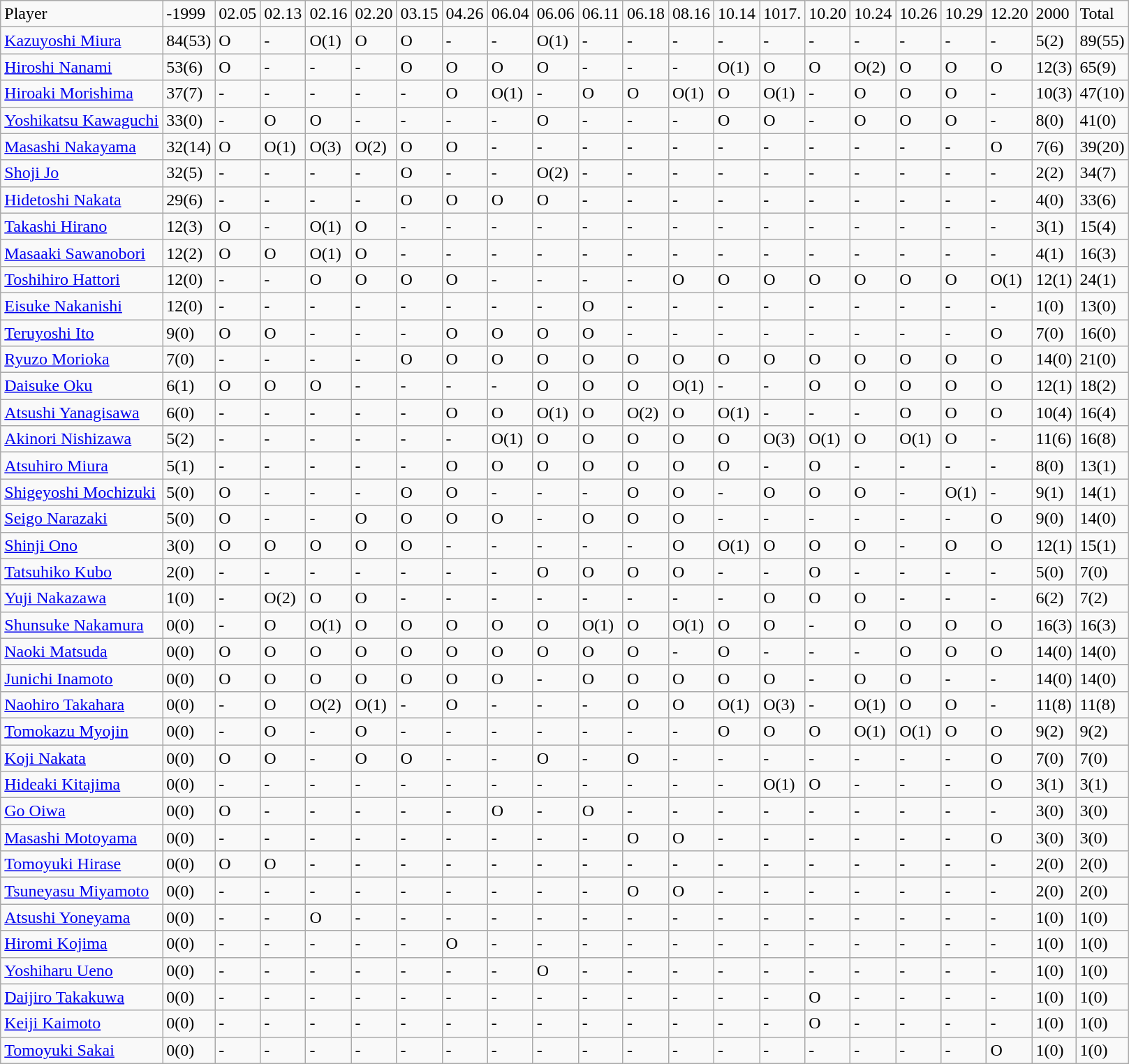<table class="wikitable" style="text-align:left;">
<tr>
<td>Player</td>
<td>-1999</td>
<td>02.05</td>
<td>02.13</td>
<td>02.16</td>
<td>02.20</td>
<td>03.15</td>
<td>04.26</td>
<td>06.04</td>
<td>06.06</td>
<td>06.11</td>
<td>06.18</td>
<td>08.16</td>
<td>10.14</td>
<td>1017.</td>
<td>10.20</td>
<td>10.24</td>
<td>10.26</td>
<td>10.29</td>
<td>12.20</td>
<td>2000</td>
<td>Total</td>
</tr>
<tr>
<td><a href='#'>Kazuyoshi Miura</a></td>
<td>84(53)</td>
<td>O</td>
<td>-</td>
<td>O(1)</td>
<td>O</td>
<td>O</td>
<td>-</td>
<td>-</td>
<td>O(1)</td>
<td>-</td>
<td>-</td>
<td>-</td>
<td>-</td>
<td>-</td>
<td>-</td>
<td>-</td>
<td>-</td>
<td>-</td>
<td>-</td>
<td>5(2)</td>
<td>89(55)</td>
</tr>
<tr>
<td><a href='#'>Hiroshi Nanami</a></td>
<td>53(6)</td>
<td>O</td>
<td>-</td>
<td>-</td>
<td>-</td>
<td>O</td>
<td>O</td>
<td>O</td>
<td>O</td>
<td>-</td>
<td>-</td>
<td>-</td>
<td>O(1)</td>
<td>O</td>
<td>O</td>
<td>O(2)</td>
<td>O</td>
<td>O</td>
<td>O</td>
<td>12(3)</td>
<td>65(9)</td>
</tr>
<tr>
<td><a href='#'>Hiroaki Morishima</a></td>
<td>37(7)</td>
<td>-</td>
<td>-</td>
<td>-</td>
<td>-</td>
<td>-</td>
<td>O</td>
<td>O(1)</td>
<td>-</td>
<td>O</td>
<td>O</td>
<td>O(1)</td>
<td>O</td>
<td>O(1)</td>
<td>-</td>
<td>O</td>
<td>O</td>
<td>O</td>
<td>-</td>
<td>10(3)</td>
<td>47(10)</td>
</tr>
<tr>
<td><a href='#'>Yoshikatsu Kawaguchi</a></td>
<td>33(0)</td>
<td>-</td>
<td>O</td>
<td>O</td>
<td>-</td>
<td>-</td>
<td>-</td>
<td>-</td>
<td>O</td>
<td>-</td>
<td>-</td>
<td>-</td>
<td>O</td>
<td>O</td>
<td>-</td>
<td>O</td>
<td>O</td>
<td>O</td>
<td>-</td>
<td>8(0)</td>
<td>41(0)</td>
</tr>
<tr>
<td><a href='#'>Masashi Nakayama</a></td>
<td>32(14)</td>
<td>O</td>
<td>O(1)</td>
<td>O(3)</td>
<td>O(2)</td>
<td>O</td>
<td>O</td>
<td>-</td>
<td>-</td>
<td>-</td>
<td>-</td>
<td>-</td>
<td>-</td>
<td>-</td>
<td>-</td>
<td>-</td>
<td>-</td>
<td>-</td>
<td>O</td>
<td>7(6)</td>
<td>39(20)</td>
</tr>
<tr>
<td><a href='#'>Shoji Jo</a></td>
<td>32(5)</td>
<td>-</td>
<td>-</td>
<td>-</td>
<td>-</td>
<td>O</td>
<td>-</td>
<td>-</td>
<td>O(2)</td>
<td>-</td>
<td>-</td>
<td>-</td>
<td>-</td>
<td>-</td>
<td>-</td>
<td>-</td>
<td>-</td>
<td>-</td>
<td>-</td>
<td>2(2)</td>
<td>34(7)</td>
</tr>
<tr>
<td><a href='#'>Hidetoshi Nakata</a></td>
<td>29(6)</td>
<td>-</td>
<td>-</td>
<td>-</td>
<td>-</td>
<td>O</td>
<td>O</td>
<td>O</td>
<td>O</td>
<td>-</td>
<td>-</td>
<td>-</td>
<td>-</td>
<td>-</td>
<td>-</td>
<td>-</td>
<td>-</td>
<td>-</td>
<td>-</td>
<td>4(0)</td>
<td>33(6)</td>
</tr>
<tr>
<td><a href='#'>Takashi Hirano</a></td>
<td>12(3)</td>
<td>O</td>
<td>-</td>
<td>O(1)</td>
<td>O</td>
<td>-</td>
<td>-</td>
<td>-</td>
<td>-</td>
<td>-</td>
<td>-</td>
<td>-</td>
<td>-</td>
<td>-</td>
<td>-</td>
<td>-</td>
<td>-</td>
<td>-</td>
<td>-</td>
<td>3(1)</td>
<td>15(4)</td>
</tr>
<tr>
<td><a href='#'>Masaaki Sawanobori</a></td>
<td>12(2)</td>
<td>O</td>
<td>O</td>
<td>O(1)</td>
<td>O</td>
<td>-</td>
<td>-</td>
<td>-</td>
<td>-</td>
<td>-</td>
<td>-</td>
<td>-</td>
<td>-</td>
<td>-</td>
<td>-</td>
<td>-</td>
<td>-</td>
<td>-</td>
<td>-</td>
<td>4(1)</td>
<td>16(3)</td>
</tr>
<tr>
<td><a href='#'>Toshihiro Hattori</a></td>
<td>12(0)</td>
<td>-</td>
<td>-</td>
<td>O</td>
<td>O</td>
<td>O</td>
<td>O</td>
<td>-</td>
<td>-</td>
<td>-</td>
<td>-</td>
<td>O</td>
<td>O</td>
<td>O</td>
<td>O</td>
<td>O</td>
<td>O</td>
<td>O</td>
<td>O(1)</td>
<td>12(1)</td>
<td>24(1)</td>
</tr>
<tr>
<td><a href='#'>Eisuke Nakanishi</a></td>
<td>12(0)</td>
<td>-</td>
<td>-</td>
<td>-</td>
<td>-</td>
<td>-</td>
<td>-</td>
<td>-</td>
<td>-</td>
<td>O</td>
<td>-</td>
<td>-</td>
<td>-</td>
<td>-</td>
<td>-</td>
<td>-</td>
<td>-</td>
<td>-</td>
<td>-</td>
<td>1(0)</td>
<td>13(0)</td>
</tr>
<tr>
<td><a href='#'>Teruyoshi Ito</a></td>
<td>9(0)</td>
<td>O</td>
<td>O</td>
<td>-</td>
<td>-</td>
<td>-</td>
<td>O</td>
<td>O</td>
<td>O</td>
<td>O</td>
<td>-</td>
<td>-</td>
<td>-</td>
<td>-</td>
<td>-</td>
<td>-</td>
<td>-</td>
<td>-</td>
<td>O</td>
<td>7(0)</td>
<td>16(0)</td>
</tr>
<tr>
<td><a href='#'>Ryuzo Morioka</a></td>
<td>7(0)</td>
<td>-</td>
<td>-</td>
<td>-</td>
<td>-</td>
<td>O</td>
<td>O</td>
<td>O</td>
<td>O</td>
<td>O</td>
<td>O</td>
<td>O</td>
<td>O</td>
<td>O</td>
<td>O</td>
<td>O</td>
<td>O</td>
<td>O</td>
<td>O</td>
<td>14(0)</td>
<td>21(0)</td>
</tr>
<tr>
<td><a href='#'>Daisuke Oku</a></td>
<td>6(1)</td>
<td>O</td>
<td>O</td>
<td>O</td>
<td>-</td>
<td>-</td>
<td>-</td>
<td>-</td>
<td>O</td>
<td>O</td>
<td>O</td>
<td>O(1)</td>
<td>-</td>
<td>-</td>
<td>O</td>
<td>O</td>
<td>O</td>
<td>O</td>
<td>O</td>
<td>12(1)</td>
<td>18(2)</td>
</tr>
<tr>
<td><a href='#'>Atsushi Yanagisawa</a></td>
<td>6(0)</td>
<td>-</td>
<td>-</td>
<td>-</td>
<td>-</td>
<td>-</td>
<td>O</td>
<td>O</td>
<td>O(1)</td>
<td>O</td>
<td>O(2)</td>
<td>O</td>
<td>O(1)</td>
<td>-</td>
<td>-</td>
<td>-</td>
<td>O</td>
<td>O</td>
<td>O</td>
<td>10(4)</td>
<td>16(4)</td>
</tr>
<tr>
<td><a href='#'>Akinori Nishizawa</a></td>
<td>5(2)</td>
<td>-</td>
<td>-</td>
<td>-</td>
<td>-</td>
<td>-</td>
<td>-</td>
<td>O(1)</td>
<td>O</td>
<td>O</td>
<td>O</td>
<td>O</td>
<td>O</td>
<td>O(3)</td>
<td>O(1)</td>
<td>O</td>
<td>O(1)</td>
<td>O</td>
<td>-</td>
<td>11(6)</td>
<td>16(8)</td>
</tr>
<tr>
<td><a href='#'>Atsuhiro Miura</a></td>
<td>5(1)</td>
<td>-</td>
<td>-</td>
<td>-</td>
<td>-</td>
<td>-</td>
<td>O</td>
<td>O</td>
<td>O</td>
<td>O</td>
<td>O</td>
<td>O</td>
<td>O</td>
<td>-</td>
<td>O</td>
<td>-</td>
<td>-</td>
<td>-</td>
<td>-</td>
<td>8(0)</td>
<td>13(1)</td>
</tr>
<tr>
<td><a href='#'>Shigeyoshi Mochizuki</a></td>
<td>5(0)</td>
<td>O</td>
<td>-</td>
<td>-</td>
<td>-</td>
<td>O</td>
<td>O</td>
<td>-</td>
<td>-</td>
<td>-</td>
<td>O</td>
<td>O</td>
<td>-</td>
<td>O</td>
<td>O</td>
<td>O</td>
<td>-</td>
<td>O(1)</td>
<td>-</td>
<td>9(1)</td>
<td>14(1)</td>
</tr>
<tr>
<td><a href='#'>Seigo Narazaki</a></td>
<td>5(0)</td>
<td>O</td>
<td>-</td>
<td>-</td>
<td>O</td>
<td>O</td>
<td>O</td>
<td>O</td>
<td>-</td>
<td>O</td>
<td>O</td>
<td>O</td>
<td>-</td>
<td>-</td>
<td>-</td>
<td>-</td>
<td>-</td>
<td>-</td>
<td>O</td>
<td>9(0)</td>
<td>14(0)</td>
</tr>
<tr>
<td><a href='#'>Shinji Ono</a></td>
<td>3(0)</td>
<td>O</td>
<td>O</td>
<td>O</td>
<td>O</td>
<td>O</td>
<td>-</td>
<td>-</td>
<td>-</td>
<td>-</td>
<td>-</td>
<td>O</td>
<td>O(1)</td>
<td>O</td>
<td>O</td>
<td>O</td>
<td>-</td>
<td>O</td>
<td>O</td>
<td>12(1)</td>
<td>15(1)</td>
</tr>
<tr>
<td><a href='#'>Tatsuhiko Kubo</a></td>
<td>2(0)</td>
<td>-</td>
<td>-</td>
<td>-</td>
<td>-</td>
<td>-</td>
<td>-</td>
<td>-</td>
<td>O</td>
<td>O</td>
<td>O</td>
<td>O</td>
<td>-</td>
<td>-</td>
<td>O</td>
<td>-</td>
<td>-</td>
<td>-</td>
<td>-</td>
<td>5(0)</td>
<td>7(0)</td>
</tr>
<tr>
<td><a href='#'>Yuji Nakazawa</a></td>
<td>1(0)</td>
<td>-</td>
<td>O(2)</td>
<td>O</td>
<td>O</td>
<td>-</td>
<td>-</td>
<td>-</td>
<td>-</td>
<td>-</td>
<td>-</td>
<td>-</td>
<td>-</td>
<td>O</td>
<td>O</td>
<td>O</td>
<td>-</td>
<td>-</td>
<td>-</td>
<td>6(2)</td>
<td>7(2)</td>
</tr>
<tr>
<td><a href='#'>Shunsuke Nakamura</a></td>
<td>0(0)</td>
<td>-</td>
<td>O</td>
<td>O(1)</td>
<td>O</td>
<td>O</td>
<td>O</td>
<td>O</td>
<td>O</td>
<td>O(1)</td>
<td>O</td>
<td>O(1)</td>
<td>O</td>
<td>O</td>
<td>-</td>
<td>O</td>
<td>O</td>
<td>O</td>
<td>O</td>
<td>16(3)</td>
<td>16(3)</td>
</tr>
<tr>
<td><a href='#'>Naoki Matsuda</a></td>
<td>0(0)</td>
<td>O</td>
<td>O</td>
<td>O</td>
<td>O</td>
<td>O</td>
<td>O</td>
<td>O</td>
<td>O</td>
<td>O</td>
<td>O</td>
<td>-</td>
<td>O</td>
<td>-</td>
<td>-</td>
<td>-</td>
<td>O</td>
<td>O</td>
<td>O</td>
<td>14(0)</td>
<td>14(0)</td>
</tr>
<tr>
<td><a href='#'>Junichi Inamoto</a></td>
<td>0(0)</td>
<td>O</td>
<td>O</td>
<td>O</td>
<td>O</td>
<td>O</td>
<td>O</td>
<td>O</td>
<td>-</td>
<td>O</td>
<td>O</td>
<td>O</td>
<td>O</td>
<td>O</td>
<td>-</td>
<td>O</td>
<td>O</td>
<td>-</td>
<td>-</td>
<td>14(0)</td>
<td>14(0)</td>
</tr>
<tr>
<td><a href='#'>Naohiro Takahara</a></td>
<td>0(0)</td>
<td>-</td>
<td>O</td>
<td>O(2)</td>
<td>O(1)</td>
<td>-</td>
<td>O</td>
<td>-</td>
<td>-</td>
<td>-</td>
<td>O</td>
<td>O</td>
<td>O(1)</td>
<td>O(3)</td>
<td>-</td>
<td>O(1)</td>
<td>O</td>
<td>O</td>
<td>-</td>
<td>11(8)</td>
<td>11(8)</td>
</tr>
<tr>
<td><a href='#'>Tomokazu Myojin</a></td>
<td>0(0)</td>
<td>-</td>
<td>O</td>
<td>-</td>
<td>O</td>
<td>-</td>
<td>-</td>
<td>-</td>
<td>-</td>
<td>-</td>
<td>-</td>
<td>-</td>
<td>O</td>
<td>O</td>
<td>O</td>
<td>O(1)</td>
<td>O(1)</td>
<td>O</td>
<td>O</td>
<td>9(2)</td>
<td>9(2)</td>
</tr>
<tr>
<td><a href='#'>Koji Nakata</a></td>
<td>0(0)</td>
<td>O</td>
<td>O</td>
<td>-</td>
<td>O</td>
<td>O</td>
<td>-</td>
<td>-</td>
<td>O</td>
<td>-</td>
<td>O</td>
<td>-</td>
<td>-</td>
<td>-</td>
<td>-</td>
<td>-</td>
<td>-</td>
<td>-</td>
<td>O</td>
<td>7(0)</td>
<td>7(0)</td>
</tr>
<tr>
<td><a href='#'>Hideaki Kitajima</a></td>
<td>0(0)</td>
<td>-</td>
<td>-</td>
<td>-</td>
<td>-</td>
<td>-</td>
<td>-</td>
<td>-</td>
<td>-</td>
<td>-</td>
<td>-</td>
<td>-</td>
<td>-</td>
<td>O(1)</td>
<td>O</td>
<td>-</td>
<td>-</td>
<td>-</td>
<td>O</td>
<td>3(1)</td>
<td>3(1)</td>
</tr>
<tr>
<td><a href='#'>Go Oiwa</a></td>
<td>0(0)</td>
<td>O</td>
<td>-</td>
<td>-</td>
<td>-</td>
<td>-</td>
<td>-</td>
<td>O</td>
<td>-</td>
<td>O</td>
<td>-</td>
<td>-</td>
<td>-</td>
<td>-</td>
<td>-</td>
<td>-</td>
<td>-</td>
<td>-</td>
<td>-</td>
<td>3(0)</td>
<td>3(0)</td>
</tr>
<tr>
<td><a href='#'>Masashi Motoyama</a></td>
<td>0(0)</td>
<td>-</td>
<td>-</td>
<td>-</td>
<td>-</td>
<td>-</td>
<td>-</td>
<td>-</td>
<td>-</td>
<td>-</td>
<td>O</td>
<td>O</td>
<td>-</td>
<td>-</td>
<td>-</td>
<td>-</td>
<td>-</td>
<td>-</td>
<td>O</td>
<td>3(0)</td>
<td>3(0)</td>
</tr>
<tr>
<td><a href='#'>Tomoyuki Hirase</a></td>
<td>0(0)</td>
<td>O</td>
<td>O</td>
<td>-</td>
<td>-</td>
<td>-</td>
<td>-</td>
<td>-</td>
<td>-</td>
<td>-</td>
<td>-</td>
<td>-</td>
<td>-</td>
<td>-</td>
<td>-</td>
<td>-</td>
<td>-</td>
<td>-</td>
<td>-</td>
<td>2(0)</td>
<td>2(0)</td>
</tr>
<tr>
<td><a href='#'>Tsuneyasu Miyamoto</a></td>
<td>0(0)</td>
<td>-</td>
<td>-</td>
<td>-</td>
<td>-</td>
<td>-</td>
<td>-</td>
<td>-</td>
<td>-</td>
<td>-</td>
<td>O</td>
<td>O</td>
<td>-</td>
<td>-</td>
<td>-</td>
<td>-</td>
<td>-</td>
<td>-</td>
<td>-</td>
<td>2(0)</td>
<td>2(0)</td>
</tr>
<tr>
<td><a href='#'>Atsushi Yoneyama</a></td>
<td>0(0)</td>
<td>-</td>
<td>-</td>
<td>O</td>
<td>-</td>
<td>-</td>
<td>-</td>
<td>-</td>
<td>-</td>
<td>-</td>
<td>-</td>
<td>-</td>
<td>-</td>
<td>-</td>
<td>-</td>
<td>-</td>
<td>-</td>
<td>-</td>
<td>-</td>
<td>1(0)</td>
<td>1(0)</td>
</tr>
<tr>
<td><a href='#'>Hiromi Kojima</a></td>
<td>0(0)</td>
<td>-</td>
<td>-</td>
<td>-</td>
<td>-</td>
<td>-</td>
<td>O</td>
<td>-</td>
<td>-</td>
<td>-</td>
<td>-</td>
<td>-</td>
<td>-</td>
<td>-</td>
<td>-</td>
<td>-</td>
<td>-</td>
<td>-</td>
<td>-</td>
<td>1(0)</td>
<td>1(0)</td>
</tr>
<tr>
<td><a href='#'>Yoshiharu Ueno</a></td>
<td>0(0)</td>
<td>-</td>
<td>-</td>
<td>-</td>
<td>-</td>
<td>-</td>
<td>-</td>
<td>-</td>
<td>O</td>
<td>-</td>
<td>-</td>
<td>-</td>
<td>-</td>
<td>-</td>
<td>-</td>
<td>-</td>
<td>-</td>
<td>-</td>
<td>-</td>
<td>1(0)</td>
<td>1(0)</td>
</tr>
<tr>
<td><a href='#'>Daijiro Takakuwa</a></td>
<td>0(0)</td>
<td>-</td>
<td>-</td>
<td>-</td>
<td>-</td>
<td>-</td>
<td>-</td>
<td>-</td>
<td>-</td>
<td>-</td>
<td>-</td>
<td>-</td>
<td>-</td>
<td>-</td>
<td>O</td>
<td>-</td>
<td>-</td>
<td>-</td>
<td>-</td>
<td>1(0)</td>
<td>1(0)</td>
</tr>
<tr>
<td><a href='#'>Keiji Kaimoto</a></td>
<td>0(0)</td>
<td>-</td>
<td>-</td>
<td>-</td>
<td>-</td>
<td>-</td>
<td>-</td>
<td>-</td>
<td>-</td>
<td>-</td>
<td>-</td>
<td>-</td>
<td>-</td>
<td>-</td>
<td>O</td>
<td>-</td>
<td>-</td>
<td>-</td>
<td>-</td>
<td>1(0)</td>
<td>1(0)</td>
</tr>
<tr>
<td><a href='#'>Tomoyuki Sakai</a></td>
<td>0(0)</td>
<td>-</td>
<td>-</td>
<td>-</td>
<td>-</td>
<td>-</td>
<td>-</td>
<td>-</td>
<td>-</td>
<td>-</td>
<td>-</td>
<td>-</td>
<td>-</td>
<td>-</td>
<td>-</td>
<td>-</td>
<td>-</td>
<td>-</td>
<td>O</td>
<td>1(0)</td>
<td>1(0)</td>
</tr>
</table>
